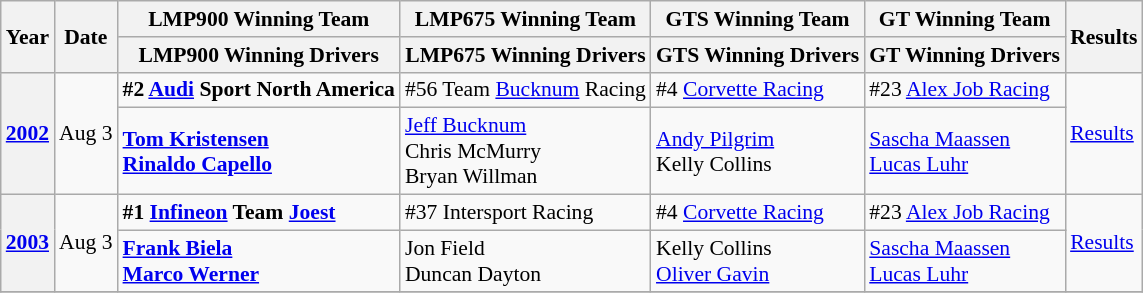<table class="wikitable" style="font-size: 90%;">
<tr>
<th rowspan=2>Year</th>
<th rowspan=2>Date</th>
<th>LMP900 Winning Team</th>
<th>LMP675 Winning Team</th>
<th>GTS Winning Team</th>
<th>GT Winning Team</th>
<th rowspan=2>Results</th>
</tr>
<tr>
<th>LMP900 Winning Drivers</th>
<th>LMP675 Winning Drivers</th>
<th>GTS Winning Drivers</th>
<th>GT Winning Drivers</th>
</tr>
<tr>
<th rowspan=2><a href='#'>2002</a></th>
<td rowspan=2>Aug 3</td>
<td><strong> #2 <a href='#'>Audi</a> Sport North America</strong></td>
<td> #56 Team <a href='#'>Bucknum</a> Racing</td>
<td> #4 <a href='#'>Corvette Racing</a></td>
<td> #23 <a href='#'>Alex Job Racing</a></td>
<td rowspan=2><a href='#'>Results</a></td>
</tr>
<tr>
<td><strong> <a href='#'>Tom Kristensen</a><br> <a href='#'>Rinaldo Capello</a></strong></td>
<td> <a href='#'>Jeff Bucknum</a><br> Chris McMurry<br> Bryan Willman</td>
<td> <a href='#'>Andy Pilgrim</a><br> Kelly Collins</td>
<td> <a href='#'>Sascha Maassen</a><br> <a href='#'>Lucas Luhr</a></td>
</tr>
<tr>
<th rowspan=2><a href='#'>2003</a></th>
<td rowspan=2>Aug 3</td>
<td><strong> #1 <a href='#'>Infineon</a> Team <a href='#'>Joest</a></strong></td>
<td> #37 Intersport Racing</td>
<td> #4 <a href='#'>Corvette Racing</a></td>
<td> #23 <a href='#'>Alex Job Racing</a></td>
<td rowspan=2><a href='#'>Results</a></td>
</tr>
<tr>
<td><strong> <a href='#'>Frank Biela</a><br> <a href='#'>Marco Werner</a></strong></td>
<td> Jon Field<br> Duncan Dayton</td>
<td> Kelly Collins<br> <a href='#'>Oliver Gavin</a></td>
<td> <a href='#'>Sascha Maassen</a><br> <a href='#'>Lucas Luhr</a></td>
</tr>
<tr>
</tr>
</table>
